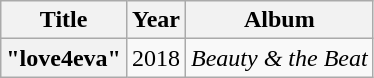<table class="wikitable plainrowheaders" style="text-align:center;">
<tr>
<th scope="col" rowspan="1">Title</th>
<th scope="col" rowspan="1">Year</th>
<th scope="col" rowspan="1">Album</th>
</tr>
<tr>
<th scope="row">"love4eva" </th>
<td>2018</td>
<td><em>Beauty & the Beat</em></td>
</tr>
</table>
